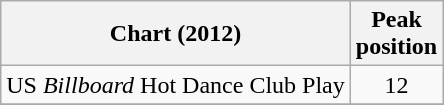<table class="wikitable sortable">
<tr>
<th align="left">Chart (2012)</th>
<th align="center">Peak<br>position</th>
</tr>
<tr>
<td align="left">US <em>Billboard</em> Hot Dance Club Play</td>
<td align="center">12</td>
</tr>
<tr>
</tr>
</table>
